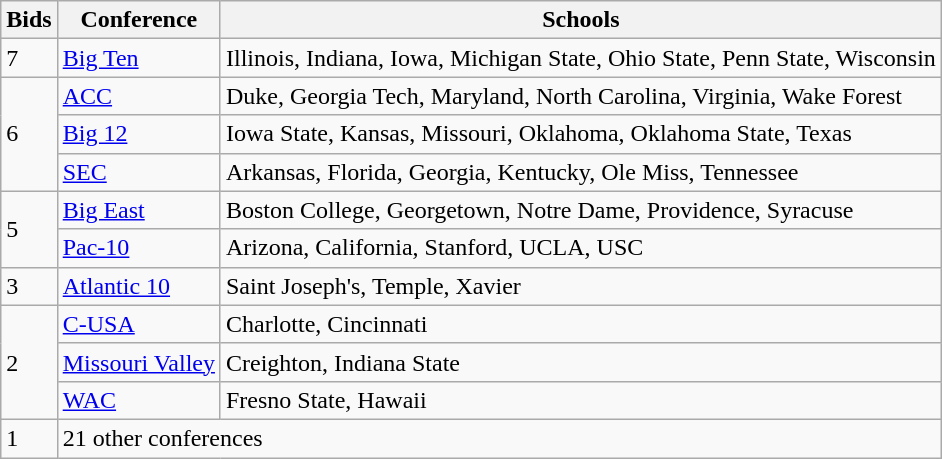<table class="wikitable">
<tr>
<th>Bids</th>
<th>Conference</th>
<th>Schools</th>
</tr>
<tr>
<td>7</td>
<td><a href='#'>Big Ten</a></td>
<td>Illinois, Indiana, Iowa, Michigan State, Ohio State, Penn State, Wisconsin</td>
</tr>
<tr>
<td rowspan="3">6</td>
<td><a href='#'>ACC</a></td>
<td>Duke, Georgia Tech, Maryland, North Carolina, Virginia, Wake Forest</td>
</tr>
<tr>
<td><a href='#'>Big 12</a></td>
<td>Iowa State, Kansas, Missouri, Oklahoma, Oklahoma State, Texas</td>
</tr>
<tr>
<td><a href='#'>SEC</a></td>
<td>Arkansas, Florida, Georgia, Kentucky, Ole Miss, Tennessee</td>
</tr>
<tr>
<td rowspan="2">5</td>
<td><a href='#'>Big East</a></td>
<td>Boston College, Georgetown, Notre Dame, Providence, Syracuse</td>
</tr>
<tr>
<td><a href='#'>Pac-10</a></td>
<td>Arizona, California, Stanford, UCLA, USC</td>
</tr>
<tr>
<td>3</td>
<td><a href='#'>Atlantic 10</a></td>
<td>Saint Joseph's, Temple, Xavier</td>
</tr>
<tr>
<td rowspan="3">2</td>
<td><a href='#'>C-USA</a></td>
<td>Charlotte, Cincinnati</td>
</tr>
<tr>
<td><a href='#'>Missouri Valley</a></td>
<td>Creighton, Indiana State</td>
</tr>
<tr>
<td><a href='#'>WAC</a></td>
<td>Fresno State, Hawaii</td>
</tr>
<tr>
<td>1</td>
<td colspan="2">21 other conferences</td>
</tr>
</table>
